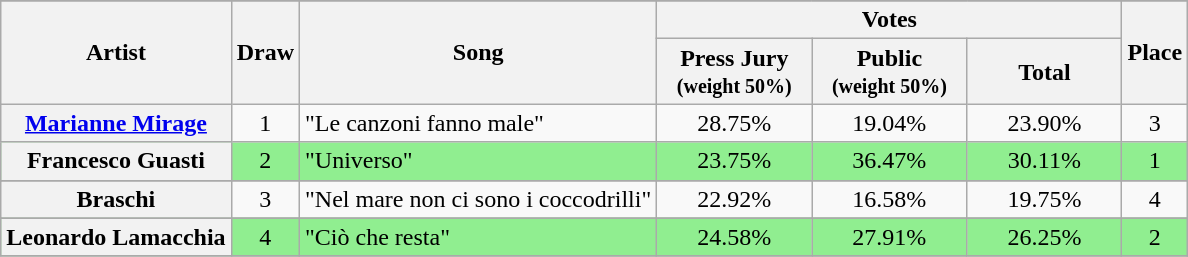<table class="sortable wikitable plainrowheaders" style="text-align:center">
<tr>
</tr>
<tr>
<th rowspan="2">Artist</th>
<th rowspan="2">Draw</th>
<th rowspan="2">Song</th>
<th colspan="3" class="unsortable">Votes</th>
<th rowspan="2">Place</th>
</tr>
<tr>
<th style="width:6em;">Press Jury<br><small>(weight 50%)</small></th>
<th style="width:6em;">Public<br><small>(weight 50%)</small></th>
<th style="width:6em;">Total</th>
</tr>
<tr>
<th scope="row"><a href='#'>Marianne Mirage</a></th>
<td>1</td>
<td align="left">"Le canzoni fanno male"</td>
<td>28.75%</td>
<td>19.04%</td>
<td>23.90%</td>
<td>3</td>
</tr>
<tr style="background:#90EE90">
<th scope="row">Francesco Guasti</th>
<td>2</td>
<td align="left">"Universo"</td>
<td>23.75%</td>
<td>36.47%</td>
<td>30.11%</td>
<td>1</td>
</tr>
<tr ×>
</tr>
<tr>
<th scope="row">Braschi</th>
<td>3</td>
<td align="left">"Nel mare non ci sono i coccodrilli"</td>
<td>22.92%</td>
<td>16.58%</td>
<td>19.75%</td>
<td>4</td>
</tr>
<tr ×>
</tr>
<tr style="background:#90EE90">
<th scope="row">Leonardo Lamacchia</th>
<td>4</td>
<td align="left">"Ciò che resta"</td>
<td>24.58%</td>
<td>27.91%</td>
<td>26.25%</td>
<td>2</td>
</tr>
<tr ×>
</tr>
</table>
